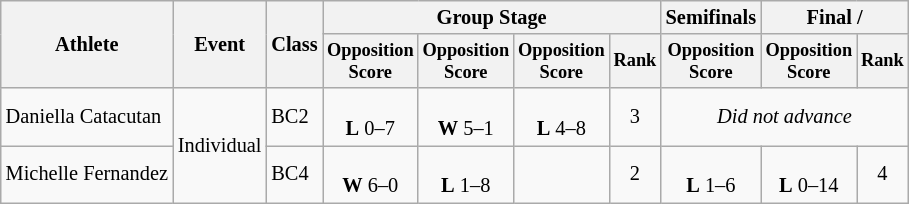<table class="wikitable" style="font-size:85%">
<tr>
<th rowspan=2>Athlete</th>
<th rowspan=2>Event</th>
<th rowspan=2>Class</th>
<th colspan=4>Group Stage</th>
<th>Semifinals</th>
<th colspan=2>Final / </th>
</tr>
<tr style="font-size:90%">
<th>Opposition<br>Score</th>
<th>Opposition<br>Score</th>
<th>Opposition<br>Score</th>
<th>Rank</th>
<th>Opposition<br>Score</th>
<th>Opposition<br>Score</th>
<th>Rank</th>
</tr>
<tr align=center>
<td align=left>Daniella Catacutan</td>
<td rowspan=2 align=left>Individual</td>
<td align=left>BC2</td>
<td><br><strong>L</strong> 0–7</td>
<td><br><strong>W</strong> 5–1</td>
<td><br><strong>L</strong> 4–8</td>
<td>3</td>
<td colspan=3><em>Did not advance</em></td>
</tr>
<tr align=center>
<td align=left>Michelle Fernandez</td>
<td align=left>BC4</td>
<td><br><strong>W</strong> 6–0</td>
<td><br><strong>L</strong> 1–8</td>
<td></td>
<td>2</td>
<td><br><strong>L</strong> 1–6</td>
<td><br><strong>L</strong> 0–14</td>
<td>4</td>
</tr>
</table>
